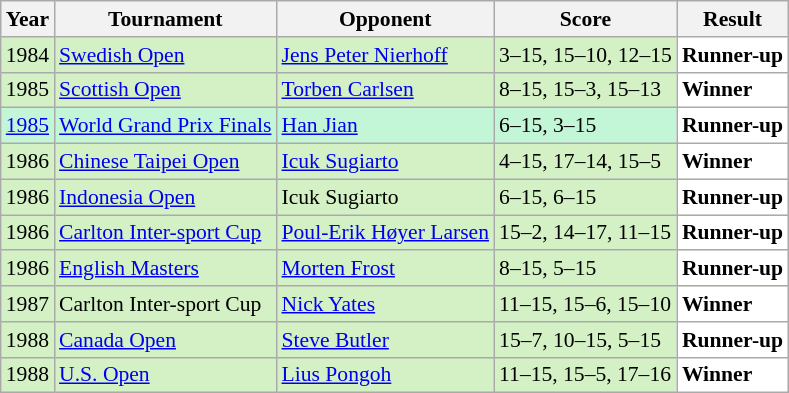<table class="sortable wikitable" style="font-size: 90%;">
<tr>
<th>Year</th>
<th>Tournament</th>
<th>Opponent</th>
<th>Score</th>
<th>Result</th>
</tr>
<tr style="background:#D4F1C5">
<td align="center">1984</td>
<td><a href='#'>Swedish Open</a></td>
<td> <a href='#'>Jens Peter Nierhoff</a></td>
<td>3–15, 15–10, 12–15</td>
<td style="text-align:left; background:white"> <strong>Runner-up</strong></td>
</tr>
<tr style="background:#D4F1C5">
<td align="center">1985</td>
<td><a href='#'>Scottish Open</a></td>
<td> <a href='#'>Torben Carlsen</a></td>
<td>8–15, 15–3, 15–13</td>
<td style="text-align:left; background:white"> <strong>Winner</strong></td>
</tr>
<tr style="background:#C3F6D7">
<td align="center"><a href='#'>1985</a></td>
<td><a href='#'>World Grand Prix Finals</a></td>
<td> <a href='#'>Han Jian</a></td>
<td>6–15, 3–15</td>
<td style="text-align:left; background:white"> <strong>Runner-up</strong></td>
</tr>
<tr style="background:#D4F1C5">
<td align="center">1986</td>
<td><a href='#'>Chinese Taipei Open</a></td>
<td> <a href='#'>Icuk Sugiarto</a></td>
<td>4–15, 17–14, 15–5</td>
<td style="text-align:left; background:white"> <strong>Winner</strong></td>
</tr>
<tr style="background:#D4F1C5">
<td align="center">1986</td>
<td><a href='#'>Indonesia Open</a></td>
<td> Icuk Sugiarto</td>
<td>6–15, 6–15</td>
<td style="text-align:left; background:white"> <strong>Runner-up</strong></td>
</tr>
<tr style="background:#D4F1C5">
<td align="center">1986</td>
<td><a href='#'>Carlton Inter-sport Cup</a></td>
<td> <a href='#'>Poul-Erik Høyer Larsen</a></td>
<td>15–2, 14–17, 11–15</td>
<td style="text-align:left; background:white"> <strong>Runner-up</strong></td>
</tr>
<tr style="background:#D4F1C5">
<td align="center">1986</td>
<td><a href='#'>English Masters</a></td>
<td> <a href='#'>Morten Frost</a></td>
<td>8–15, 5–15</td>
<td style="text-align:left; background:white"> <strong>Runner-up</strong></td>
</tr>
<tr style="background:#D4F1C5">
<td align="center">1987</td>
<td>Carlton Inter-sport Cup</td>
<td> <a href='#'>Nick Yates</a></td>
<td>11–15, 15–6, 15–10</td>
<td style="text-align:left; background:white"> <strong>Winner</strong></td>
</tr>
<tr style="background:#D4F1C5">
<td align="center">1988</td>
<td><a href='#'>Canada Open</a></td>
<td> <a href='#'>Steve Butler</a></td>
<td>15–7, 10–15, 5–15</td>
<td style="text-align:left; background:white"> <strong>Runner-up</strong></td>
</tr>
<tr style="background:#D4F1C5">
<td align="center">1988</td>
<td><a href='#'>U.S. Open</a></td>
<td> <a href='#'>Lius Pongoh</a></td>
<td>11–15, 15–5, 17–16</td>
<td style="text-align:left; background:white"> <strong>Winner</strong></td>
</tr>
</table>
